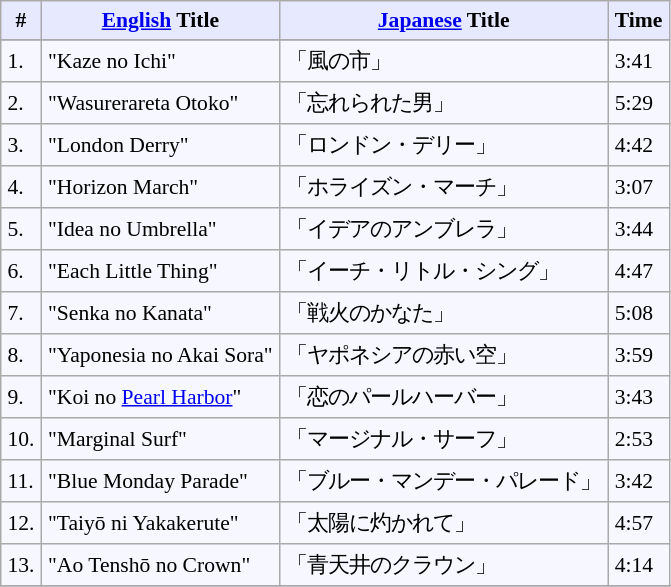<table border="" cellpadding="4" cellspacing="0"  style="border: 1px #aaaaaa solid; border-collapse: collapse; padding: 0.2em; margin: 1em 1em 1em 0; background: #f7f8ff; font-size:0.9em;">
<tr valign="middle" bgcolor="#e6e9ff">
<th rowspan="1">#</th>
<th rowspan="1"><a href='#'>English</a> Title</th>
<th colspan="1"><a href='#'>Japanese</a> Title</th>
<th rowspan="1">Time</th>
</tr>
<tr bgcolor="#e6e9ff">
</tr>
<tr>
<td>1.</td>
<td>"Kaze no Ichi"</td>
<td>「風の市」</td>
<td>3:41</td>
</tr>
<tr>
<td>2.</td>
<td>"Wasurerareta Otoko"</td>
<td>「忘れられた男」</td>
<td>5:29</td>
</tr>
<tr>
<td>3.</td>
<td>"London Derry"</td>
<td>「ロンドン・デリー」</td>
<td>4:42</td>
</tr>
<tr>
<td>4.</td>
<td>"Horizon March"</td>
<td>「ホライズン・マーチ」</td>
<td>3:07</td>
</tr>
<tr>
<td>5.</td>
<td>"Idea no Umbrella"</td>
<td>「イデアのアンブレラ」</td>
<td>3:44</td>
</tr>
<tr>
<td>6.</td>
<td>"Each Little Thing"</td>
<td>「イーチ・リトル・シング」</td>
<td>4:47</td>
</tr>
<tr>
<td>7.</td>
<td>"Senka no Kanata"</td>
<td>「戦火のかなた」</td>
<td>5:08</td>
</tr>
<tr>
<td>8.</td>
<td>"Yaponesia no Akai Sora"</td>
<td>「ヤポネシアの赤い空」</td>
<td>3:59</td>
</tr>
<tr>
<td>9.</td>
<td>"Koi no <a href='#'>Pearl Harbor</a>"</td>
<td>「恋のパールハーバー」</td>
<td>3:43</td>
</tr>
<tr>
<td>10.</td>
<td>"Marginal Surf"</td>
<td>「マージナル・サーフ」</td>
<td>2:53</td>
</tr>
<tr>
<td>11.</td>
<td>"Blue Monday Parade"</td>
<td>「ブルー・マンデー・パレード」</td>
<td>3:42</td>
</tr>
<tr>
<td>12.</td>
<td>"Taiyō ni Yakakerute"</td>
<td>「太陽に灼かれて」</td>
<td>4:57</td>
</tr>
<tr>
<td>13.</td>
<td>"Ao Tenshō no Crown"</td>
<td>「青天井のクラウン」</td>
<td>4:14</td>
</tr>
<tr>
</tr>
</table>
